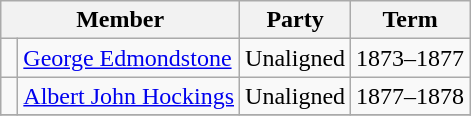<table class="wikitable">
<tr>
<th colspan="2">Member</th>
<th>Party</th>
<th>Term</th>
</tr>
<tr>
<td> </td>
<td><a href='#'>George Edmondstone</a></td>
<td>Unaligned</td>
<td>1873–1877</td>
</tr>
<tr>
<td> </td>
<td><a href='#'>Albert John Hockings</a></td>
<td>Unaligned</td>
<td>1877–1878</td>
</tr>
<tr>
</tr>
</table>
